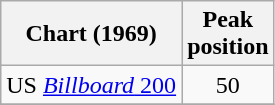<table class="wikitable">
<tr>
<th>Chart (1969)</th>
<th>Peak<br>position</th>
</tr>
<tr>
<td>US <a href='#'><em>Billboard</em> 200</a></td>
<td align="center">50</td>
</tr>
<tr>
</tr>
</table>
